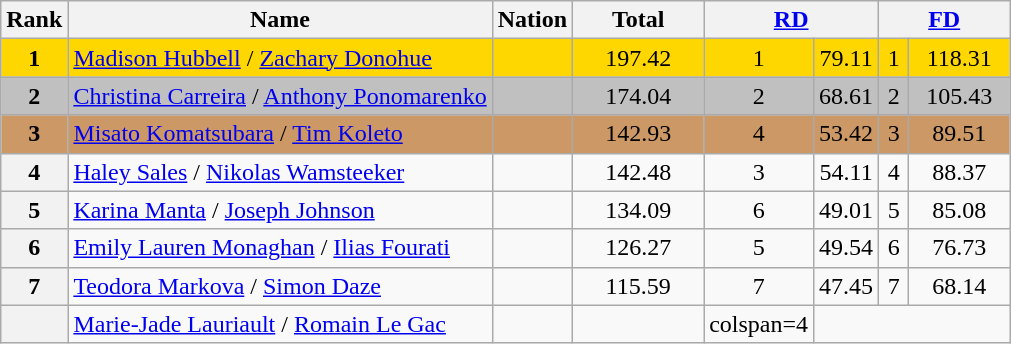<table class="wikitable sortable">
<tr>
<th>Rank</th>
<th>Name</th>
<th>Nation</th>
<th width="80px">Total</th>
<th colspan="2" width="80px"><a href='#'>RD</a></th>
<th colspan="2" width="80px"><a href='#'>FD</a></th>
</tr>
<tr bgcolor="gold">
<td align="center"><strong>1</strong></td>
<td><a href='#'>Madison Hubbell</a> / <a href='#'>Zachary Donohue</a></td>
<td></td>
<td align="center">197.42</td>
<td align="center">1</td>
<td align="center">79.11</td>
<td align="center">1</td>
<td align="center">118.31</td>
</tr>
<tr bgcolor="silver">
<td align="center"><strong>2</strong></td>
<td><a href='#'>Christina Carreira</a> / <a href='#'>Anthony Ponomarenko</a></td>
<td></td>
<td align="center">174.04</td>
<td align="center">2</td>
<td align="center">68.61</td>
<td align="center">2</td>
<td align="center">105.43</td>
</tr>
<tr bgcolor="cc9966">
<td align="center"><strong>3</strong></td>
<td><a href='#'>Misato Komatsubara</a> / <a href='#'>Tim Koleto</a></td>
<td></td>
<td align="center">142.93</td>
<td align="center">4</td>
<td align="center">53.42</td>
<td align="center">3</td>
<td align="center">89.51</td>
</tr>
<tr>
<th>4</th>
<td><a href='#'>Haley Sales</a> / <a href='#'>Nikolas Wamsteeker</a></td>
<td></td>
<td align="center">142.48</td>
<td align="center">3</td>
<td align="center">54.11</td>
<td align="center">4</td>
<td align="center">88.37</td>
</tr>
<tr>
<th>5</th>
<td><a href='#'>Karina Manta</a> / <a href='#'>Joseph Johnson</a></td>
<td></td>
<td align="center">134.09</td>
<td align="center">6</td>
<td align="center">49.01</td>
<td align="center">5</td>
<td align="center">85.08</td>
</tr>
<tr>
<th>6</th>
<td><a href='#'>Emily Lauren Monaghan</a> / <a href='#'>Ilias Fourati</a></td>
<td></td>
<td align="center">126.27</td>
<td align="center">5</td>
<td align="center">49.54</td>
<td align="center">6</td>
<td align="center">76.73</td>
</tr>
<tr>
<th>7</th>
<td><a href='#'>Teodora Markova</a> / <a href='#'>Simon Daze</a></td>
<td></td>
<td align="center">115.59</td>
<td align="center">7</td>
<td align="center">47.45</td>
<td align="center">7</td>
<td align="center">68.14</td>
</tr>
<tr>
<th></th>
<td><a href='#'>Marie-Jade Lauriault</a> / <a href='#'>Romain Le Gac</a></td>
<td></td>
<td></td>
<td>colspan=4 </td>
</tr>
</table>
